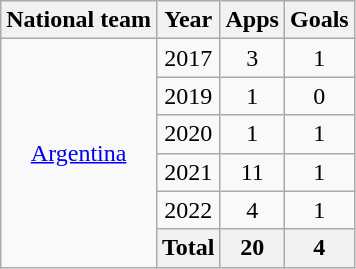<table class="wikitable" style="text-align:center">
<tr>
<th>National team</th>
<th>Year</th>
<th>Apps</th>
<th>Goals</th>
</tr>
<tr>
<td rowspan="6"><a href='#'>Argentina</a></td>
<td>2017</td>
<td>3</td>
<td>1</td>
</tr>
<tr>
<td>2019</td>
<td>1</td>
<td>0</td>
</tr>
<tr>
<td>2020</td>
<td>1</td>
<td>1</td>
</tr>
<tr>
<td>2021</td>
<td>11</td>
<td>1</td>
</tr>
<tr>
<td>2022</td>
<td>4</td>
<td>1</td>
</tr>
<tr>
<th>Total</th>
<th>20</th>
<th>4</th>
</tr>
</table>
